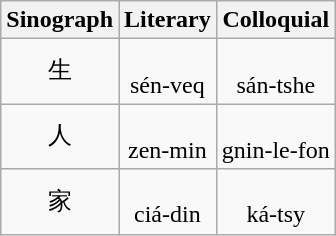<table class="wikitable" style="text-align: center;">
<tr>
<th>Sinograph</th>
<th>Literary</th>
<th>Colloquial</th>
</tr>
<tr>
<td>生</td>
<td><br>sén-veq</td>
<td><br>sán-tshe</td>
</tr>
<tr>
<td>人</td>
<td><br>zen-min</td>
<td><br>gnin-le-fon</td>
</tr>
<tr>
<td>家</td>
<td><br>ciá-din</td>
<td><br>ká-tsy</td>
</tr>
</table>
